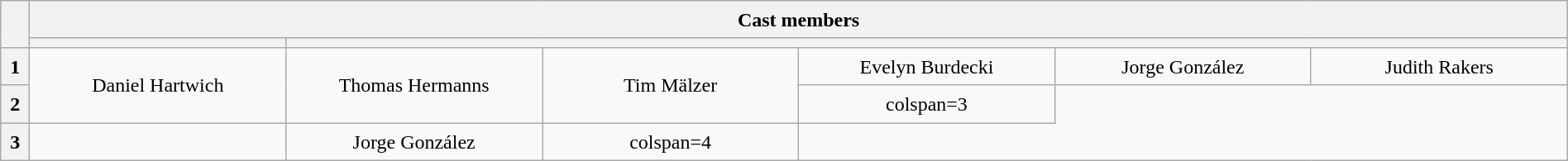<table class="wikitable plainrowheaders" style="width:100%; text-align:center; line-height:23px;">
<tr>
<th rowspan=2 width=1%></th>
<th colspan=6>Cast members </th>
</tr>
<tr>
<th></th>
<th colspan=5></th>
</tr>
<tr>
<th>1</th>
<td rowspan=2 width=10%>Daniel Hartwich</td>
<td rowspan=2 width=10%>Thomas Hermanns</td>
<td rowspan=2 width=10%>Tim Mälzer</td>
<td width=10%>Evelyn Burdecki</td>
<td width=10%>Jorge González</td>
<td width=10%>Judith Rakers</td>
</tr>
<tr>
<th>2</th>
<td>colspan=3 </td>
</tr>
<tr>
<th>3</th>
<td></td>
<td>Jorge González</td>
<td>colspan=4 </td>
</tr>
</table>
